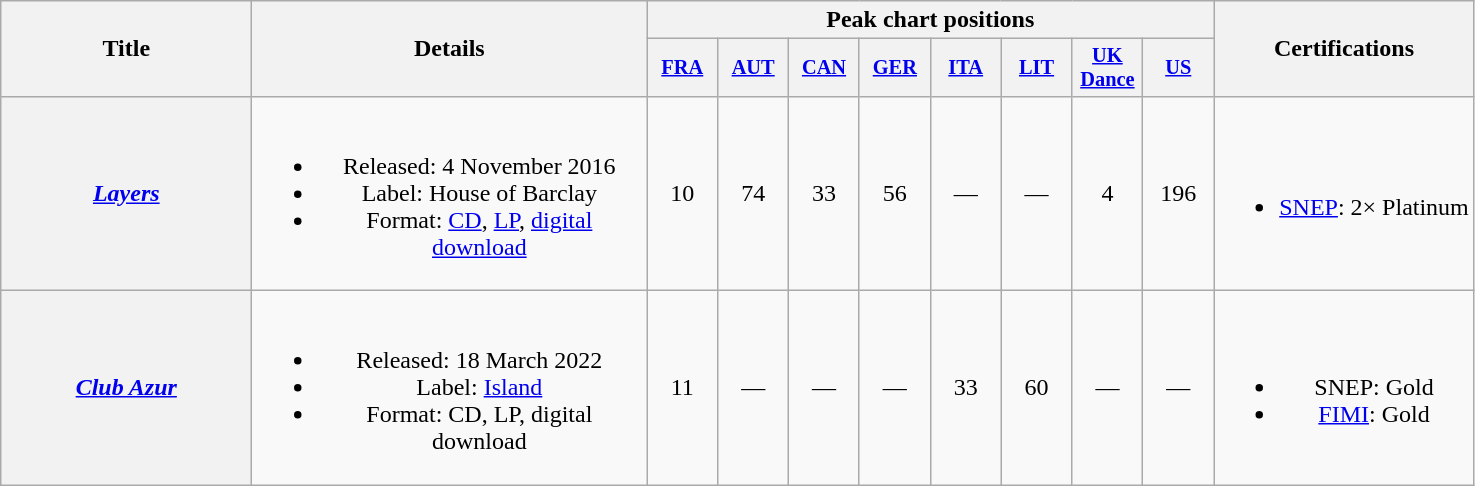<table class="wikitable plainrowheaders" style="text-align:center;">
<tr>
<th scope="col" rowspan="2" style="width:10em;">Title</th>
<th scope="col" rowspan="2" style="width:16em;">Details</th>
<th scope="col" colspan="8">Peak chart positions</th>
<th scope="col" rowspan="2">Certifications</th>
</tr>
<tr>
<th scope="col" style="width:3em;font-size:85%;"><a href='#'>FRA</a><br></th>
<th scope="col" style="width:3em;font-size:85%;"><a href='#'>AUT</a><br></th>
<th scope="col" style="width:3em;font-size:85%;"><a href='#'>CAN</a><br></th>
<th scope="col" style="width:3em;font-size:85%;"><a href='#'>GER</a><br></th>
<th scope="col" style="width:3em;font-size:85%;"><a href='#'>ITA</a><br></th>
<th scope="col" style="width:3em;font-size:85%;"><a href='#'>LIT</a><br></th>
<th scope="col" style="width:3em;font-size:85%;"><a href='#'>UK Dance</a><br></th>
<th scope="col" style="width:3em;font-size:85%;"><a href='#'>US</a><br></th>
</tr>
<tr>
<th scope="row"><em><a href='#'>Layers</a></em></th>
<td><br><ul><li>Released: 4 November 2016</li><li>Label: House of Barclay</li><li>Format: <a href='#'>CD</a>, <a href='#'>LP</a>, <a href='#'>digital download</a></li></ul></td>
<td>10</td>
<td>74</td>
<td>33</td>
<td>56</td>
<td>—</td>
<td>—</td>
<td>4</td>
<td>196</td>
<td><br><ul><li><a href='#'>SNEP</a>: 2× Platinum</li></ul></td>
</tr>
<tr>
<th scope="row"><em> <a href='#'>Club Azur</a></em></th>
<td><br><ul><li>Released: 18 March 2022</li><li>Label: <a href='#'>Island</a></li><li>Format: CD, LP, digital download</li></ul></td>
<td>11</td>
<td>—</td>
<td>—</td>
<td>—</td>
<td>33</td>
<td>60</td>
<td>—</td>
<td>—</td>
<td><br><ul><li>SNEP: Gold</li><li><a href='#'>FIMI</a>: Gold</li></ul></td>
</tr>
</table>
